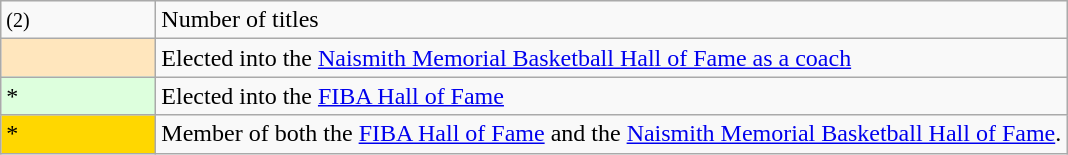<table class="wikitable">
<tr>
<td><small>(2)</small></td>
<td>Number of titles</td>
</tr>
<tr>
<td style="background-color:#FFE6BD; width:6em"></td>
<td>Elected into the <a href='#'>Naismith Memorial Basketball Hall of Fame as a coach</a></td>
</tr>
<tr>
<td style="background-color:#ddffdd; width:6em">*</td>
<td>Elected into the <a href='#'>FIBA Hall of Fame</a></td>
</tr>
<tr>
<td style="background-color:#FFD700; border:1px solid #aaaaaa; width:6em"> *</td>
<td>Member of both the <a href='#'>FIBA Hall of Fame</a> and the <a href='#'>Naismith Memorial Basketball Hall of Fame</a>.</td>
</tr>
</table>
